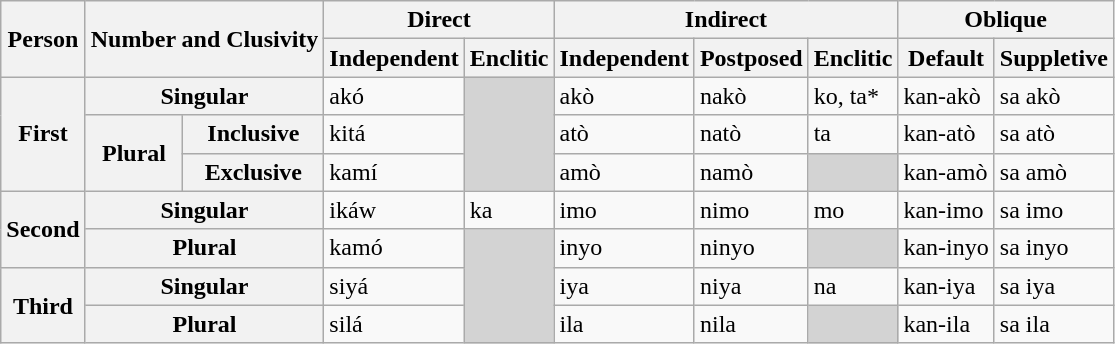<table class="wikitable">
<tr>
<th rowspan="2">Person</th>
<th colspan="2" rowspan="2">Number and Clusivity</th>
<th colspan="2">Direct</th>
<th colspan="3">Indirect</th>
<th colspan="2">Oblique</th>
</tr>
<tr>
<th>Independent</th>
<th>Enclitic</th>
<th>Independent</th>
<th>Postposed</th>
<th>Enclitic</th>
<th>Default</th>
<th>Suppletive</th>
</tr>
<tr>
<th rowspan="3"><strong>First</strong></th>
<th colspan="2"><strong>Singular</strong></th>
<td>akó</td>
<td rowspan="3" style="background: lightgray;"></td>
<td>akò</td>
<td>nakò</td>
<td>ko, ta*</td>
<td>kan-akò</td>
<td>sa akò</td>
</tr>
<tr>
<th rowspan="2"><strong>Plural</strong></th>
<th>Inclusive</th>
<td>kitá</td>
<td>atò</td>
<td>natò</td>
<td>ta</td>
<td>kan-atò</td>
<td>sa atò</td>
</tr>
<tr>
<th>Exclusive</th>
<td>kamí</td>
<td>amò</td>
<td>namò</td>
<td style="background: lightgray;"></td>
<td>kan-amò</td>
<td>sa amò</td>
</tr>
<tr>
<th rowspan="2"><strong>Second</strong></th>
<th colspan="2"><strong>Singular</strong></th>
<td>ikáw</td>
<td>ka</td>
<td>imo</td>
<td>nimo</td>
<td>mo</td>
<td>kan-imo</td>
<td>sa imo</td>
</tr>
<tr>
<th colspan="2"><strong>Plural</strong></th>
<td>kamó</td>
<td rowspan="3" style="background: lightgray;"></td>
<td>inyo</td>
<td>ninyo</td>
<td style="background: lightgray;"></td>
<td>kan-inyo</td>
<td>sa inyo</td>
</tr>
<tr>
<th rowspan="2"><strong>Third</strong></th>
<th colspan="2"><strong>Singular</strong></th>
<td>siyá</td>
<td>iya</td>
<td>niya</td>
<td>na</td>
<td>kan-iya</td>
<td>sa iya</td>
</tr>
<tr>
<th colspan="2"><strong>Plural</strong></th>
<td>silá</td>
<td>ila</td>
<td>nila</td>
<td style="background: lightgray;"></td>
<td>kan-ila</td>
<td>sa ila</td>
</tr>
</table>
